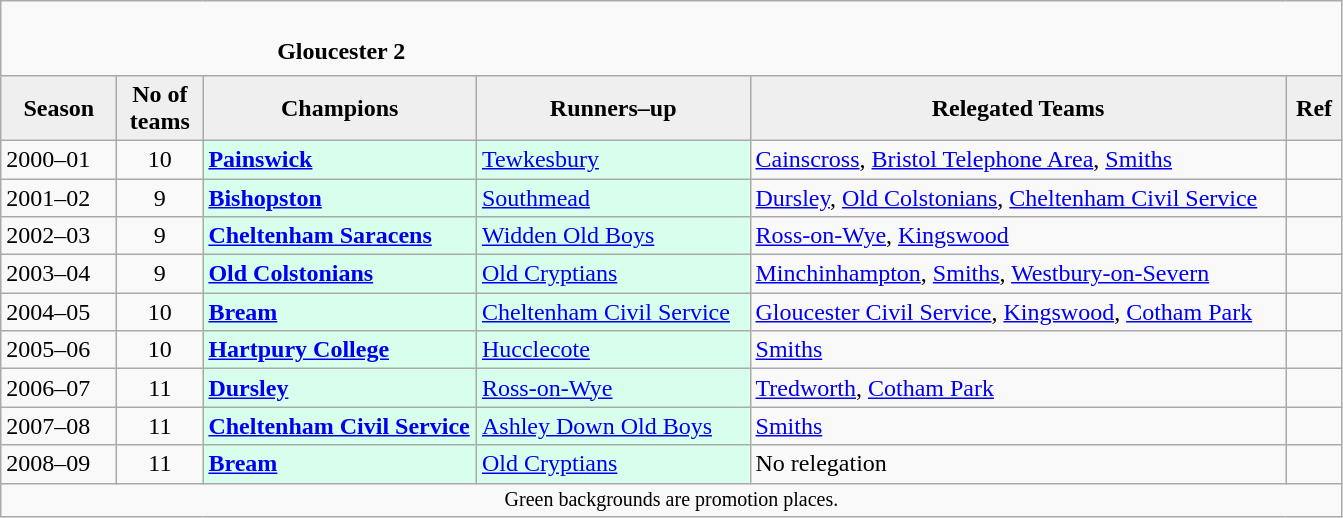<table class="wikitable" style="text-align: left;">
<tr>
<td colspan="11" cellpadding="0" cellspacing="0"><br><table border="0" style="width:100%;" cellpadding="0" cellspacing="0">
<tr>
<td style="width:20%; border:0;"></td>
<td style="border:0;"><strong>Gloucester 2</strong></td>
<td style="width:20%; border:0;"></td>
</tr>
</table>
</td>
</tr>
<tr>
<th style="background:#efefef; width:70px;">Season</th>
<th style="background:#efefef; width:50px;">No of teams</th>
<th style="background:#efefef; width:175px;">Champions</th>
<th style="background:#efefef; width:175px;">Runners–up</th>
<th style="background:#efefef; width:350px;">Relegated Teams</th>
<th style="background:#efefef; width:30px;">Ref</th>
</tr>
<tr align=left>
<td>2000–01</td>
<td style="text-align: center;">10</td>
<td style="background:#d8ffeb;"><strong><a href='#'>Painswick</a></strong></td>
<td style="background:#d8ffeb;"><a href='#'>Tewkesbury</a></td>
<td><a href='#'>Cainscross</a>, <a href='#'>Bristol Telephone Area</a>, <a href='#'>Smiths</a></td>
<td></td>
</tr>
<tr>
<td>2001–02</td>
<td style="text-align: center;">9</td>
<td style="background:#d8ffeb;"><strong><a href='#'>Bishopston</a></strong></td>
<td style="background:#d8ffeb;"><a href='#'>Southmead</a></td>
<td><a href='#'>Dursley</a>, <a href='#'>Old Colstonians</a>, <a href='#'>Cheltenham Civil Service</a></td>
<td></td>
</tr>
<tr>
<td>2002–03</td>
<td style="text-align: center;">9</td>
<td style="background:#d8ffeb;"><strong><a href='#'>Cheltenham Saracens</a></strong></td>
<td style="background:#d8ffeb;"><a href='#'>Widden Old Boys</a></td>
<td><a href='#'>Ross-on-Wye</a>, <a href='#'>Kingswood</a></td>
<td></td>
</tr>
<tr>
<td>2003–04</td>
<td style="text-align: center;">9</td>
<td style="background:#d8ffeb;"><strong><a href='#'>Old Colstonians</a></strong></td>
<td style="background:#d8ffeb;"><a href='#'>Old Cryptians</a></td>
<td><a href='#'>Minchinhampton</a>, <a href='#'>Smiths</a>, <a href='#'>Westbury-on-Severn</a></td>
<td></td>
</tr>
<tr>
<td>2004–05</td>
<td style="text-align: center;">10</td>
<td style="background:#d8ffeb;"><strong><a href='#'>Bream</a></strong></td>
<td style="background:#d8ffeb;"><a href='#'>Cheltenham Civil Service</a></td>
<td><a href='#'>Gloucester Civil Service</a>, <a href='#'>Kingswood</a>, <a href='#'>Cotham Park</a></td>
<td></td>
</tr>
<tr>
<td>2005–06</td>
<td style="text-align: center;">10</td>
<td style="background:#d8ffeb;"><strong><a href='#'>Hartpury College</a></strong></td>
<td style="background:#d8ffeb;"><a href='#'>Hucclecote</a></td>
<td><a href='#'>Smiths</a></td>
<td></td>
</tr>
<tr>
<td>2006–07</td>
<td style="text-align: center;">11</td>
<td style="background:#d8ffeb;"><strong><a href='#'>Dursley</a></strong></td>
<td style="background:#d8ffeb;"><a href='#'>Ross-on-Wye</a></td>
<td><a href='#'>Tredworth</a>, <a href='#'>Cotham Park</a></td>
<td></td>
</tr>
<tr>
<td>2007–08</td>
<td style="text-align: center;">11</td>
<td style="background:#d8ffeb;"><strong><a href='#'>Cheltenham Civil Service</a></strong></td>
<td style="background:#d8ffeb;"><a href='#'>Ashley Down Old Boys</a></td>
<td><a href='#'>Smiths</a></td>
<td></td>
</tr>
<tr>
<td>2008–09</td>
<td style="text-align: center;">11</td>
<td style="background:#d8ffeb;"><strong><a href='#'>Bream</a></strong></td>
<td style="background:#d8ffeb;"><a href='#'>Old Cryptians</a></td>
<td>No relegation</td>
<td></td>
</tr>
<tr>
<td colspan="15"  style="border:0; font-size:smaller; text-align:center;">Green backgrounds are promotion places.</td>
</tr>
</table>
